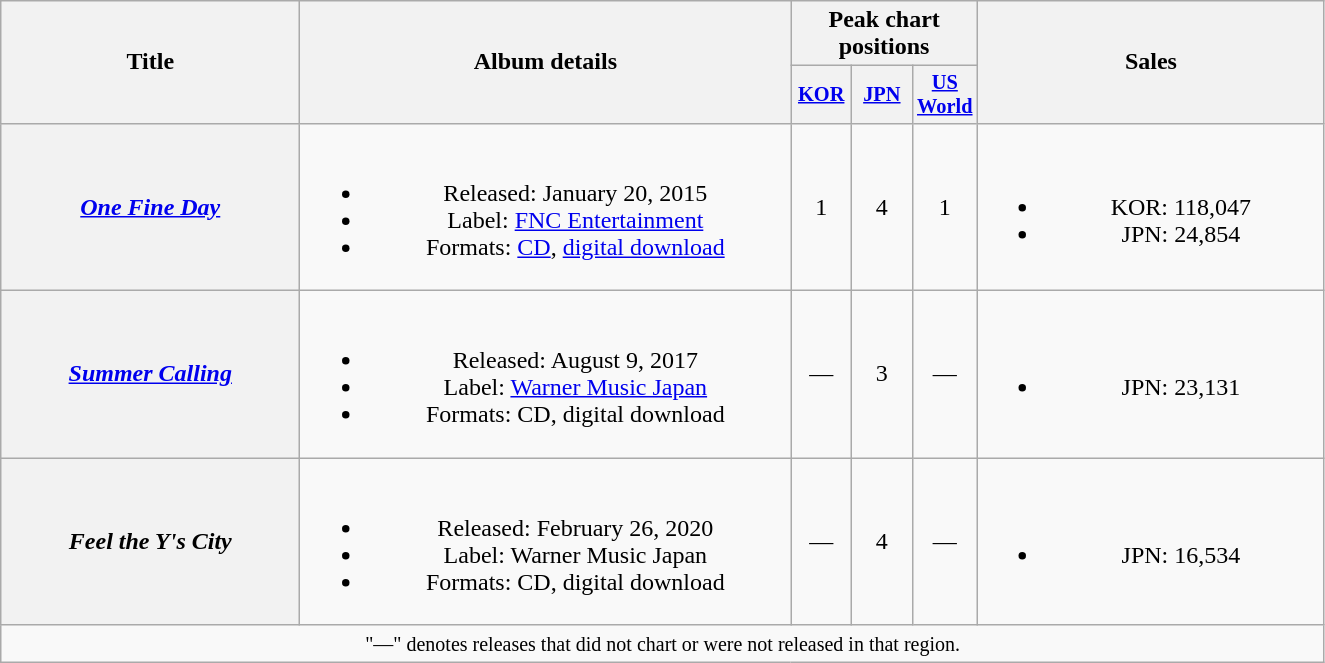<table class="wikitable plainrowheaders" style="text-align:center;">
<tr>
<th rowspan="2" style="width:12em;">Title</th>
<th rowspan="2" style="width:20em;">Album details</th>
<th colspan="3">Peak chart positions</th>
<th rowspan="2" style="width:14em;">Sales</th>
</tr>
<tr>
<th scope="col" style="width:2.5em;font-size:85%;"><a href='#'>KOR</a><br></th>
<th scope="col" style="width:2.5em;font-size:85%;"><a href='#'>JPN</a><br></th>
<th scope="col" style="width:2.5em;font-size:85%;"><a href='#'>US<br>World</a><br></th>
</tr>
<tr>
<th scope="row"><em><a href='#'>One Fine Day</a></em></th>
<td><br><ul><li>Released: January 20, 2015 </li><li>Label: <a href='#'>FNC Entertainment</a></li><li>Formats: <a href='#'>CD</a>, <a href='#'>digital download</a></li></ul></td>
<td>1</td>
<td>4</td>
<td>1</td>
<td><br><ul><li>KOR: 118,047</li><li>JPN: 24,854</li></ul></td>
</tr>
<tr>
<th scope="row"><em><a href='#'>Summer Calling</a></em></th>
<td><br><ul><li>Released: August 9, 2017 </li><li>Label: <a href='#'>Warner Music Japan</a></li><li>Formats: CD, digital download</li></ul></td>
<td>—</td>
<td>3</td>
<td>—</td>
<td><br><ul><li>JPN: 23,131</li></ul></td>
</tr>
<tr>
<th scope="row"><em>Feel the Y's City</em></th>
<td><br><ul><li>Released: February 26, 2020 </li><li>Label: Warner Music Japan</li><li>Formats: CD, digital download</li></ul></td>
<td>—</td>
<td>4</td>
<td>—</td>
<td><br><ul><li>JPN: 16,534</li></ul></td>
</tr>
<tr>
<td colspan="6"><small>"—" denotes releases that did not chart or were not released in that region.</small></td>
</tr>
</table>
